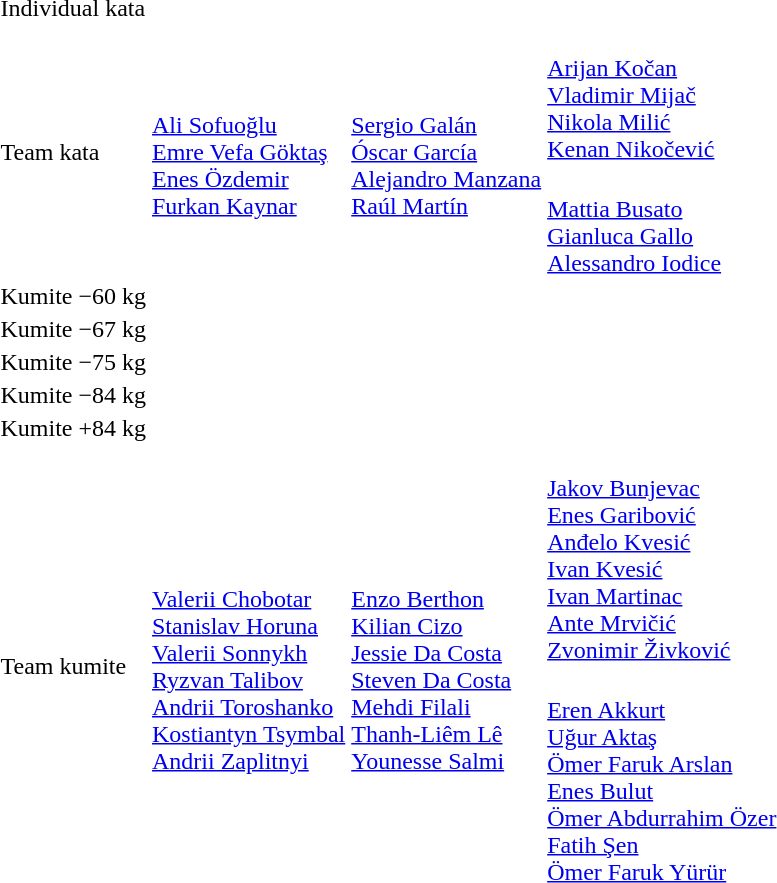<table>
<tr>
<td rowspan=2>Individual kata<br></td>
<td rowspan=2></td>
<td rowspan=2></td>
<td></td>
</tr>
<tr>
<td></td>
</tr>
<tr>
<td rowspan=2>Team kata<br></td>
<td rowspan=2><br><a href='#'>Ali Sofuoğlu</a><br><a href='#'>Emre Vefa Göktaş</a><br><a href='#'>Enes Özdemir</a><br><a href='#'>Furkan Kaynar</a></td>
<td rowspan=2><br><a href='#'>Sergio Galán</a><br><a href='#'>Óscar García</a><br><a href='#'>Alejandro Manzana</a><br><a href='#'>Raúl Martín</a></td>
<td><br><a href='#'>Arijan Kočan</a><br><a href='#'>Vladimir Mijač</a><br><a href='#'>Nikola Milić</a><br><a href='#'>Kenan Nikočević</a></td>
</tr>
<tr>
<td><br><a href='#'>Mattia Busato</a><br><a href='#'>Gianluca Gallo</a><br><a href='#'>Alessandro Iodice</a></td>
</tr>
<tr>
<td rowspan=2>Kumite −60 kg<br></td>
<td rowspan=2></td>
<td rowspan=2></td>
<td></td>
</tr>
<tr>
<td></td>
</tr>
<tr>
<td rowspan=2>Kumite −67 kg<br></td>
<td rowspan=2></td>
<td rowspan=2></td>
<td></td>
</tr>
<tr>
<td></td>
</tr>
<tr>
<td rowspan=2>Kumite −75 kg<br></td>
<td rowspan=2></td>
<td rowspan=2></td>
<td></td>
</tr>
<tr>
<td></td>
</tr>
<tr>
<td rowspan=2>Kumite −84 kg<br></td>
<td rowspan=2></td>
<td rowspan=2></td>
<td></td>
</tr>
<tr>
<td></td>
</tr>
<tr>
<td rowspan=2>Kumite +84 kg<br></td>
<td rowspan=2></td>
<td rowspan=2></td>
<td></td>
</tr>
<tr>
<td></td>
</tr>
<tr>
<td rowspan=2>Team kumite<br></td>
<td rowspan=2><br><a href='#'>Valerii Chobotar</a><br><a href='#'>Stanislav Horuna</a><br><a href='#'>Valerii Sonnykh</a><br><a href='#'>Ryzvan Talibov</a><br><a href='#'>Andrii Toroshanko</a><br><a href='#'>Kostiantyn Tsymbal</a><br><a href='#'>Andrii Zaplitnyi</a></td>
<td rowspan=2><br><a href='#'>Enzo Berthon</a><br><a href='#'>Kilian Cizo</a><br><a href='#'>Jessie Da Costa</a><br><a href='#'>Steven Da Costa</a><br><a href='#'>Mehdi Filali</a><br><a href='#'>Thanh-Liêm Lê</a><br><a href='#'>Younesse Salmi</a></td>
<td><br><a href='#'>Jakov Bunjevac</a><br><a href='#'>Enes Garibović</a><br><a href='#'>Anđelo Kvesić</a><br><a href='#'>Ivan Kvesić</a><br><a href='#'>Ivan Martinac</a><br><a href='#'>Ante Mrvičić</a><br><a href='#'>Zvonimir Živković</a></td>
</tr>
<tr>
<td><br><a href='#'>Eren Akkurt</a><br><a href='#'>Uğur Aktaş</a><br><a href='#'>Ömer Faruk Arslan</a><br><a href='#'>Enes Bulut</a><br><a href='#'>Ömer Abdurrahim Özer</a><br><a href='#'>Fatih Şen</a><br><a href='#'>Ömer Faruk Yürür</a></td>
</tr>
</table>
